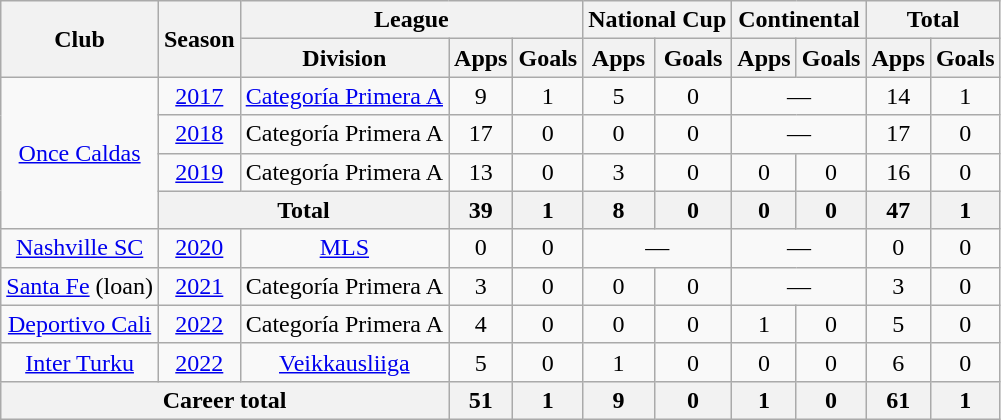<table class="wikitable" style="text-align:center">
<tr>
<th rowspan="2">Club</th>
<th rowspan="2">Season</th>
<th colspan="3">League</th>
<th colspan="2">National Cup</th>
<th colspan="2">Continental</th>
<th colspan="2">Total</th>
</tr>
<tr>
<th>Division</th>
<th>Apps</th>
<th>Goals</th>
<th>Apps</th>
<th>Goals</th>
<th>Apps</th>
<th>Goals</th>
<th>Apps</th>
<th>Goals</th>
</tr>
<tr>
<td rowspan="4"><a href='#'>Once Caldas</a></td>
<td><a href='#'>2017</a></td>
<td><a href='#'>Categoría Primera A</a></td>
<td>9</td>
<td>1</td>
<td>5</td>
<td>0</td>
<td colspan="2">—</td>
<td>14</td>
<td>1</td>
</tr>
<tr>
<td><a href='#'>2018</a></td>
<td>Categoría Primera A</td>
<td>17</td>
<td>0</td>
<td>0</td>
<td>0</td>
<td colspan="2">—</td>
<td>17</td>
<td>0</td>
</tr>
<tr>
<td><a href='#'>2019</a></td>
<td>Categoría Primera A</td>
<td>13</td>
<td>0</td>
<td>3</td>
<td>0</td>
<td>0</td>
<td>0</td>
<td>16</td>
<td>0</td>
</tr>
<tr>
<th colspan="2">Total</th>
<th>39</th>
<th>1</th>
<th>8</th>
<th>0</th>
<th>0</th>
<th>0</th>
<th>47</th>
<th>1</th>
</tr>
<tr>
<td><a href='#'>Nashville SC</a></td>
<td><a href='#'>2020</a></td>
<td><a href='#'>MLS</a></td>
<td>0</td>
<td>0</td>
<td colspan="2">—</td>
<td colspan="2">—</td>
<td>0</td>
<td>0</td>
</tr>
<tr>
<td><a href='#'>Santa Fe</a> (loan)</td>
<td><a href='#'>2021</a></td>
<td>Categoría Primera A</td>
<td>3</td>
<td>0</td>
<td>0</td>
<td>0</td>
<td colspan="2">—</td>
<td>3</td>
<td>0</td>
</tr>
<tr>
<td><a href='#'>Deportivo Cali</a></td>
<td><a href='#'>2022</a></td>
<td>Categoría Primera A</td>
<td>4</td>
<td>0</td>
<td>0</td>
<td>0</td>
<td>1</td>
<td>0</td>
<td>5</td>
<td>0</td>
</tr>
<tr>
<td><a href='#'>Inter Turku</a></td>
<td><a href='#'>2022</a></td>
<td><a href='#'>Veikkausliiga</a></td>
<td>5</td>
<td>0</td>
<td>1</td>
<td>0</td>
<td>0</td>
<td>0</td>
<td>6</td>
<td>0</td>
</tr>
<tr>
<th colspan="3">Career total</th>
<th>51</th>
<th>1</th>
<th>9</th>
<th>0</th>
<th>1</th>
<th>0</th>
<th>61</th>
<th>1</th>
</tr>
</table>
